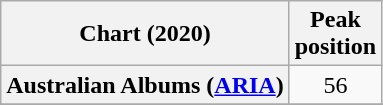<table class="wikitable sortable plainrowheaders" style="text-align:center">
<tr>
<th scope="col">Chart (2020)</th>
<th scope="col">Peak<br>position</th>
</tr>
<tr>
<th scope="row">Australian Albums (<a href='#'>ARIA</a>)</th>
<td>56</td>
</tr>
<tr>
</tr>
<tr>
</tr>
<tr>
</tr>
<tr>
</tr>
<tr>
</tr>
<tr>
</tr>
<tr>
</tr>
<tr>
</tr>
</table>
